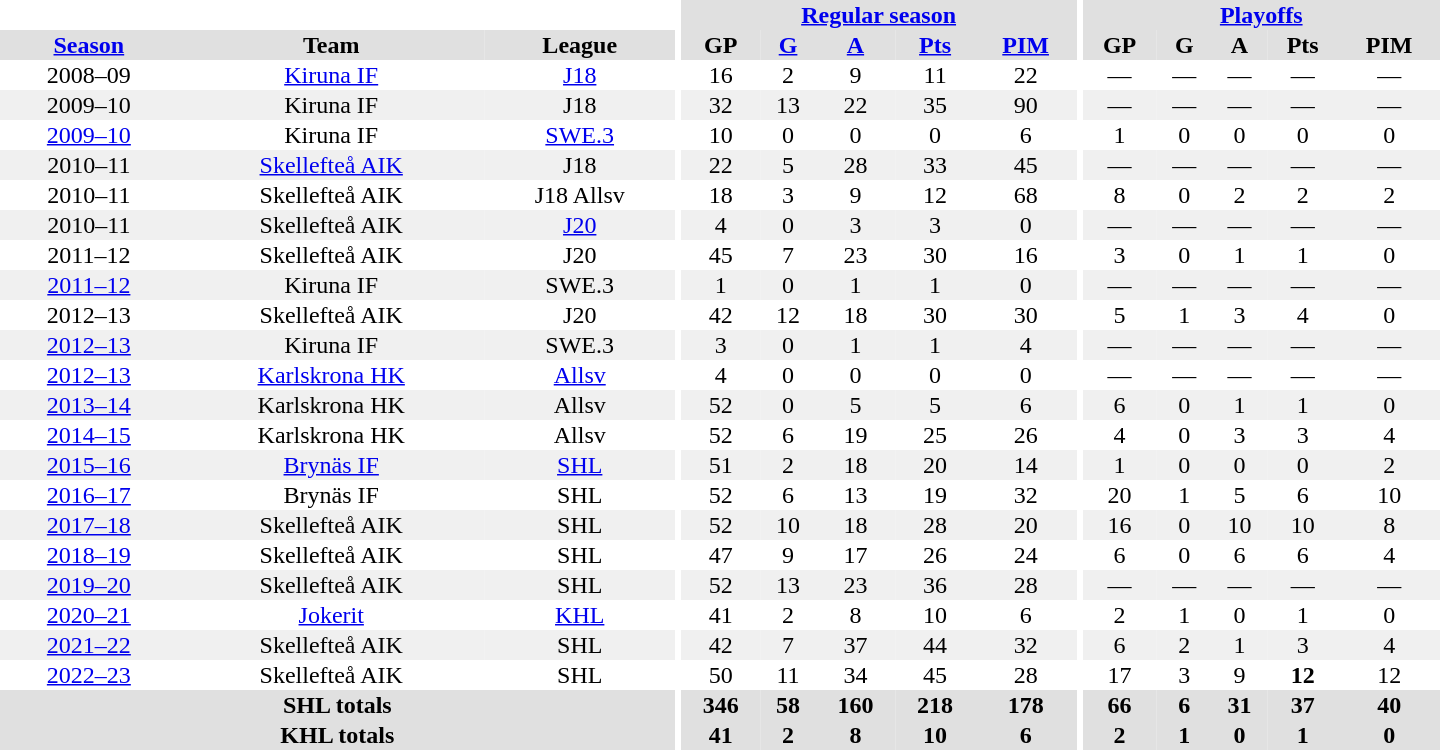<table border="0" cellpadding="1" cellspacing="0" style="text-align:center; width:60em">
<tr bgcolor="#e0e0e0">
<th colspan="3" bgcolor="#ffffff"></th>
<th rowspan="99" bgcolor="#ffffff"></th>
<th colspan="5"><a href='#'>Regular season</a></th>
<th rowspan="99" bgcolor="#ffffff"></th>
<th colspan="5"><a href='#'>Playoffs</a></th>
</tr>
<tr bgcolor="#e0e0e0">
<th><a href='#'>Season</a></th>
<th>Team</th>
<th>League</th>
<th>GP</th>
<th><a href='#'>G</a></th>
<th><a href='#'>A</a></th>
<th><a href='#'>Pts</a></th>
<th><a href='#'>PIM</a></th>
<th>GP</th>
<th>G</th>
<th>A</th>
<th>Pts</th>
<th>PIM</th>
</tr>
<tr>
<td>2008–09</td>
<td><a href='#'>Kiruna IF</a></td>
<td><a href='#'>J18</a></td>
<td>16</td>
<td>2</td>
<td>9</td>
<td>11</td>
<td>22</td>
<td>—</td>
<td>—</td>
<td>—</td>
<td>—</td>
<td>—</td>
</tr>
<tr bgcolor="#f0f0f0">
<td>2009–10</td>
<td>Kiruna IF</td>
<td>J18</td>
<td>32</td>
<td>13</td>
<td>22</td>
<td>35</td>
<td>90</td>
<td>—</td>
<td>—</td>
<td>—</td>
<td>—</td>
<td>—</td>
</tr>
<tr>
<td><a href='#'>2009–10</a></td>
<td>Kiruna IF</td>
<td><a href='#'>SWE.3</a></td>
<td>10</td>
<td>0</td>
<td>0</td>
<td>0</td>
<td>6</td>
<td>1</td>
<td>0</td>
<td>0</td>
<td>0</td>
<td>0</td>
</tr>
<tr bgcolor="#f0f0f0">
<td>2010–11</td>
<td><a href='#'>Skellefteå AIK</a></td>
<td>J18</td>
<td>22</td>
<td>5</td>
<td>28</td>
<td>33</td>
<td>45</td>
<td>—</td>
<td>—</td>
<td>—</td>
<td>—</td>
<td>—</td>
</tr>
<tr>
<td>2010–11</td>
<td>Skellefteå AIK</td>
<td>J18 Allsv</td>
<td>18</td>
<td>3</td>
<td>9</td>
<td>12</td>
<td>68</td>
<td>8</td>
<td>0</td>
<td>2</td>
<td>2</td>
<td>2</td>
</tr>
<tr bgcolor="#f0f0f0">
<td>2010–11</td>
<td>Skellefteå AIK</td>
<td><a href='#'>J20</a></td>
<td>4</td>
<td>0</td>
<td>3</td>
<td>3</td>
<td>0</td>
<td>—</td>
<td>—</td>
<td>—</td>
<td>—</td>
<td>—</td>
</tr>
<tr>
<td>2011–12</td>
<td>Skellefteå AIK</td>
<td>J20</td>
<td>45</td>
<td>7</td>
<td>23</td>
<td>30</td>
<td>16</td>
<td>3</td>
<td>0</td>
<td>1</td>
<td>1</td>
<td>0</td>
</tr>
<tr bgcolor="#f0f0f0">
<td><a href='#'>2011–12</a></td>
<td>Kiruna IF</td>
<td>SWE.3</td>
<td>1</td>
<td>0</td>
<td>1</td>
<td>1</td>
<td>0</td>
<td>—</td>
<td>—</td>
<td>—</td>
<td>—</td>
<td>—</td>
</tr>
<tr>
<td>2012–13</td>
<td>Skellefteå AIK</td>
<td>J20</td>
<td>42</td>
<td>12</td>
<td>18</td>
<td>30</td>
<td>30</td>
<td>5</td>
<td>1</td>
<td>3</td>
<td>4</td>
<td>0</td>
</tr>
<tr bgcolor="#f0f0f0">
<td><a href='#'>2012–13</a></td>
<td>Kiruna IF</td>
<td>SWE.3</td>
<td>3</td>
<td>0</td>
<td>1</td>
<td>1</td>
<td>4</td>
<td>—</td>
<td>—</td>
<td>—</td>
<td>—</td>
<td>—</td>
</tr>
<tr>
<td><a href='#'>2012–13</a></td>
<td><a href='#'>Karlskrona HK</a></td>
<td><a href='#'>Allsv</a></td>
<td>4</td>
<td>0</td>
<td>0</td>
<td>0</td>
<td>0</td>
<td>—</td>
<td>—</td>
<td>—</td>
<td>—</td>
<td>—</td>
</tr>
<tr bgcolor="#f0f0f0">
<td><a href='#'>2013–14</a></td>
<td>Karlskrona HK</td>
<td>Allsv</td>
<td>52</td>
<td>0</td>
<td>5</td>
<td>5</td>
<td>6</td>
<td>6</td>
<td>0</td>
<td>1</td>
<td>1</td>
<td>0</td>
</tr>
<tr>
<td><a href='#'>2014–15</a></td>
<td>Karlskrona HK</td>
<td>Allsv</td>
<td>52</td>
<td>6</td>
<td>19</td>
<td>25</td>
<td>26</td>
<td>4</td>
<td>0</td>
<td>3</td>
<td>3</td>
<td>4</td>
</tr>
<tr bgcolor="#f0f0f0">
<td><a href='#'>2015–16</a></td>
<td><a href='#'>Brynäs IF</a></td>
<td><a href='#'>SHL</a></td>
<td>51</td>
<td>2</td>
<td>18</td>
<td>20</td>
<td>14</td>
<td>1</td>
<td>0</td>
<td>0</td>
<td>0</td>
<td>2</td>
</tr>
<tr>
<td><a href='#'>2016–17</a></td>
<td>Brynäs IF</td>
<td>SHL</td>
<td>52</td>
<td>6</td>
<td>13</td>
<td>19</td>
<td>32</td>
<td>20</td>
<td>1</td>
<td>5</td>
<td>6</td>
<td>10</td>
</tr>
<tr bgcolor="#f0f0f0">
<td><a href='#'>2017–18</a></td>
<td>Skellefteå AIK</td>
<td>SHL</td>
<td>52</td>
<td>10</td>
<td>18</td>
<td>28</td>
<td>20</td>
<td>16</td>
<td>0</td>
<td>10</td>
<td>10</td>
<td>8</td>
</tr>
<tr>
<td><a href='#'>2018–19</a></td>
<td>Skellefteå AIK</td>
<td>SHL</td>
<td>47</td>
<td>9</td>
<td>17</td>
<td>26</td>
<td>24</td>
<td>6</td>
<td>0</td>
<td>6</td>
<td>6</td>
<td>4</td>
</tr>
<tr bgcolor="#f0f0f0">
<td><a href='#'>2019–20</a></td>
<td>Skellefteå AIK</td>
<td>SHL</td>
<td>52</td>
<td>13</td>
<td>23</td>
<td>36</td>
<td>28</td>
<td>—</td>
<td>—</td>
<td>—</td>
<td>—</td>
<td>—</td>
</tr>
<tr>
<td><a href='#'>2020–21</a></td>
<td><a href='#'>Jokerit</a></td>
<td><a href='#'>KHL</a></td>
<td>41</td>
<td>2</td>
<td>8</td>
<td>10</td>
<td>6</td>
<td>2</td>
<td>1</td>
<td>0</td>
<td>1</td>
<td>0</td>
</tr>
<tr bgcolor="#f0f0f0">
<td><a href='#'>2021–22</a></td>
<td>Skellefteå AIK</td>
<td>SHL</td>
<td>42</td>
<td>7</td>
<td>37</td>
<td>44</td>
<td>32</td>
<td>6</td>
<td>2</td>
<td>1</td>
<td>3</td>
<td>4</td>
</tr>
<tr>
<td><a href='#'>2022–23</a></td>
<td>Skellefteå AIK</td>
<td>SHL</td>
<td>50</td>
<td>11</td>
<td>34</td>
<td>45</td>
<td>28</td>
<td>17</td>
<td>3</td>
<td>9</td>
<td><strong>12</strong></td>
<td>12</td>
</tr>
<tr bgcolor="#e0e0e0">
<th colspan="3">SHL totals</th>
<th>346</th>
<th>58</th>
<th>160</th>
<th>218</th>
<th>178</th>
<th>66</th>
<th>6</th>
<th>31</th>
<th>37</th>
<th>40</th>
</tr>
<tr bgcolor="#e0e0e0">
<th colspan="3">KHL totals</th>
<th>41</th>
<th>2</th>
<th>8</th>
<th>10</th>
<th>6</th>
<th>2</th>
<th>1</th>
<th>0</th>
<th>1</th>
<th>0</th>
</tr>
</table>
